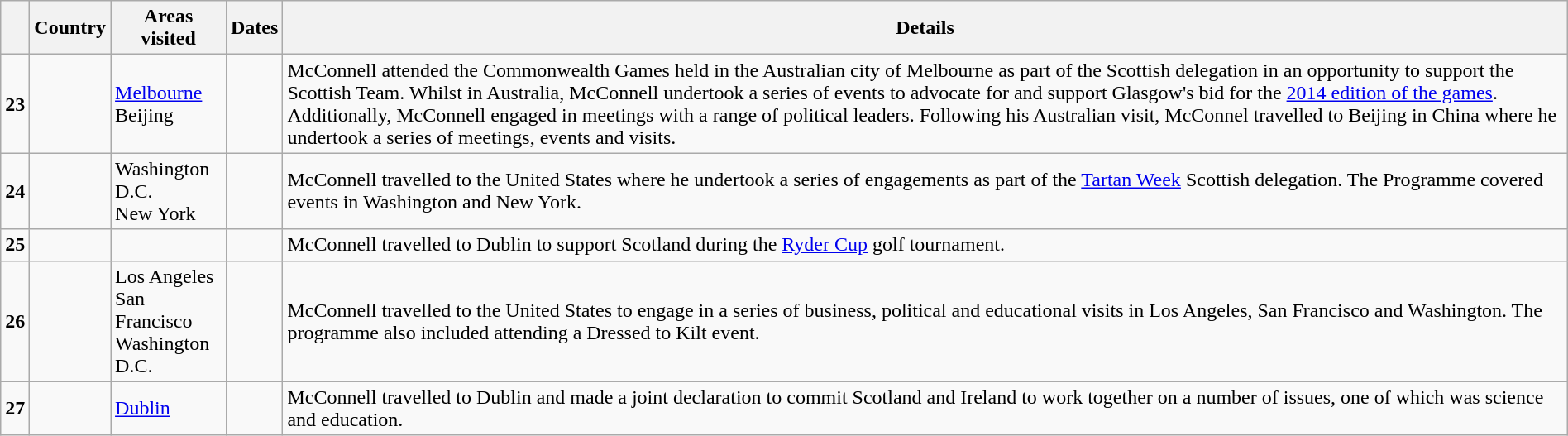<table class="wikitable sortable" style="margin: 1em auto 1em auto">
<tr>
<th></th>
<th>Country</th>
<th>Areas visited</th>
<th>Dates</th>
<th class="unsortable">Details</th>
</tr>
<tr>
<td rowspan=1><strong>23</strong></td>
<td> <br> </td>
<td><a href='#'>Melbourne</a> <br> Beijing</td>
<td></td>
<td>McConnell attended the Commonwealth Games held in the Australian city of Melbourne as part of the Scottish delegation in an opportunity to support the Scottish Team. Whilst in Australia, McConnell undertook a series of events to advocate for and support Glasgow's bid for the <a href='#'>2014 edition of the games</a>. Additionally, McConnell engaged in meetings with a range of political leaders. Following his Australian visit, McConnel travelled to Beijing in China where he undertook a series of meetings, events and visits.</td>
</tr>
<tr>
<td rowspan=1><strong>24</strong></td>
<td></td>
<td>Washington D.C. <br> New York</td>
<td></td>
<td>McConnell travelled to the United States where he undertook a series of engagements as part of the <a href='#'>Tartan Week</a> Scottish delegation. The Programme covered events in Washington and New York.</td>
</tr>
<tr>
<td rowspan=1><strong>25</strong></td>
<td></td>
<td></td>
<td></td>
<td>McConnell travelled to Dublin to support Scotland during the <a href='#'>Ryder Cup</a> golf tournament.</td>
</tr>
<tr>
<td rowspan=1><strong>26</strong></td>
<td></td>
<td>Los Angeles <br> San Francisco <br> Washington D.C.</td>
<td></td>
<td>McConnell travelled to the United States to engage in a series of business, political and educational visits in Los Angeles, San Francisco and Washington. The programme also included attending a Dressed to Kilt event.</td>
</tr>
<tr>
<td rowspan=1><strong>27</strong></td>
<td></td>
<td><a href='#'>Dublin</a></td>
<td></td>
<td>McConnell travelled to Dublin and made a joint declaration to commit Scotland and Ireland to work together on a number of issues, one of which was science and education.</td>
</tr>
</table>
